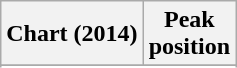<table class="wikitable sortable plainrowheaders">
<tr>
<th>Chart (2014)</th>
<th>Peak<br>position</th>
</tr>
<tr>
</tr>
<tr>
</tr>
<tr>
</tr>
<tr>
</tr>
<tr>
</tr>
<tr>
</tr>
<tr>
</tr>
<tr>
</tr>
<tr>
</tr>
<tr>
</tr>
<tr>
</tr>
<tr>
</tr>
<tr>
</tr>
</table>
